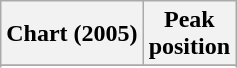<table class="wikitable sortable plainrowheaders" style="text-align:center;">
<tr>
<th scope="col">Chart (2005)</th>
<th scope="col">Peak<br>position</th>
</tr>
<tr>
</tr>
<tr>
</tr>
<tr>
</tr>
<tr>
</tr>
</table>
